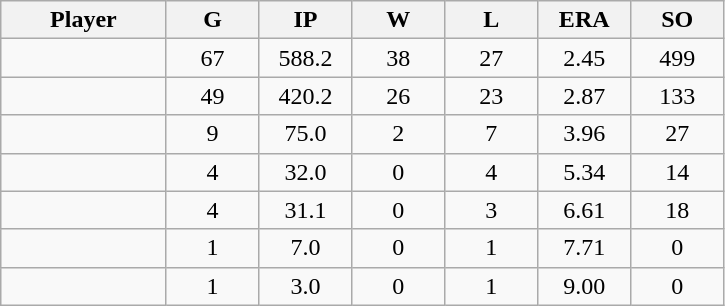<table class="wikitable sortable">
<tr>
<th bgcolor="#DDDDFF" width="16%">Player</th>
<th bgcolor="#DDDDFF" width="9%">G</th>
<th bgcolor="#DDDDFF" width="9%">IP</th>
<th bgcolor="#DDDDFF" width="9%">W</th>
<th bgcolor="#DDDDFF" width="9%">L</th>
<th bgcolor="#DDDDFF" width="9%">ERA</th>
<th bgcolor="#DDDDFF" width="9%">SO</th>
</tr>
<tr align="center">
<td></td>
<td>67</td>
<td>588.2</td>
<td>38</td>
<td>27</td>
<td>2.45</td>
<td>499</td>
</tr>
<tr align="center">
<td></td>
<td>49</td>
<td>420.2</td>
<td>26</td>
<td>23</td>
<td>2.87</td>
<td>133</td>
</tr>
<tr align="center">
<td></td>
<td>9</td>
<td>75.0</td>
<td>2</td>
<td>7</td>
<td>3.96</td>
<td>27</td>
</tr>
<tr align="center">
<td></td>
<td>4</td>
<td>32.0</td>
<td>0</td>
<td>4</td>
<td>5.34</td>
<td>14</td>
</tr>
<tr align="center">
<td></td>
<td>4</td>
<td>31.1</td>
<td>0</td>
<td>3</td>
<td>6.61</td>
<td>18</td>
</tr>
<tr align="center">
<td></td>
<td>1</td>
<td>7.0</td>
<td>0</td>
<td>1</td>
<td>7.71</td>
<td>0</td>
</tr>
<tr align="center">
<td></td>
<td>1</td>
<td>3.0</td>
<td>0</td>
<td>1</td>
<td>9.00</td>
<td>0</td>
</tr>
</table>
